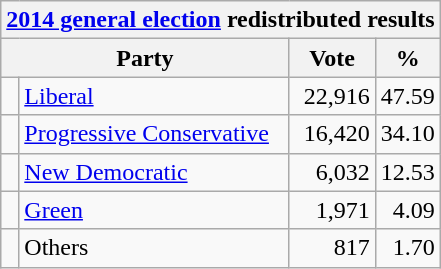<table class="wikitable">
<tr>
<th colspan="4"><a href='#'>2014 general election</a> redistributed results</th>
</tr>
<tr>
<th bgcolor="#DDDDFF" width="130px" colspan="2">Party</th>
<th bgcolor="#DDDDFF" width="50px">Vote</th>
<th bgcolor="#DDDDFF" width="30px">%</th>
</tr>
<tr>
<td> </td>
<td><a href='#'>Liberal</a></td>
<td align=right>22,916</td>
<td align=right>47.59</td>
</tr>
<tr>
<td> </td>
<td><a href='#'>Progressive Conservative</a></td>
<td align=right>16,420</td>
<td align=right>34.10</td>
</tr>
<tr>
<td> </td>
<td><a href='#'>New Democratic</a></td>
<td align=right>6,032</td>
<td align=right>12.53</td>
</tr>
<tr>
<td> </td>
<td><a href='#'>Green</a></td>
<td align=right>1,971</td>
<td align=right>4.09</td>
</tr>
<tr>
<td> </td>
<td>Others</td>
<td align=right>817</td>
<td align=right>1.70</td>
</tr>
</table>
